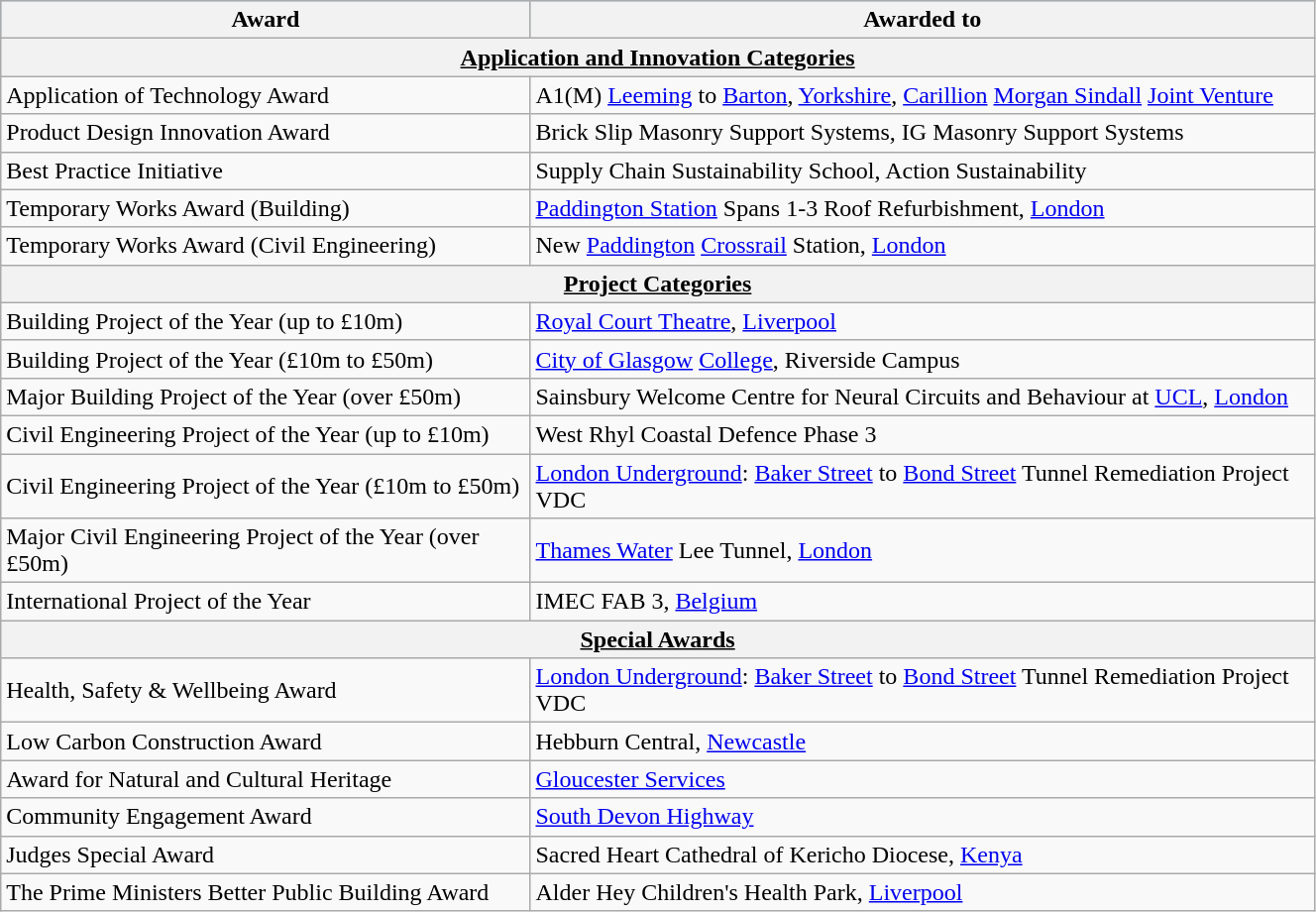<table class="wikitable mw-collapsible mw-collapsed" border="0" cellpadding="2" cellspacing="2" align="center" width="70%">
<tr bgcolor="#99CCFF">
<th align="left" valign="top">Award</th>
<th align="left" valign="top">Awarded to</th>
</tr>
<tr>
<th colspan="2"><u>Application and Innovation Categories</u></th>
</tr>
<tr>
<td>Application of Technology Award</td>
<td>A1(M) <a href='#'>Leeming</a> to <a href='#'>Barton</a>, <a href='#'>Yorkshire</a>, <a href='#'>Carillion</a> <a href='#'>Morgan Sindall</a> <a href='#'>Joint Venture</a></td>
</tr>
<tr>
<td>Product Design Innovation Award</td>
<td>Brick Slip Masonry Support Systems, IG Masonry Support Systems</td>
</tr>
<tr>
<td>Best Practice Initiative</td>
<td>Supply Chain Sustainability School, Action Sustainability</td>
</tr>
<tr>
<td>Temporary Works Award (Building)</td>
<td><a href='#'>Paddington Station</a> Spans 1-3 Roof Refurbishment, <a href='#'>London</a></td>
</tr>
<tr>
<td>Temporary Works Award (Civil Engineering)</td>
<td>New <a href='#'>Paddington</a> <a href='#'>Crossrail</a> Station, <a href='#'>London</a></td>
</tr>
<tr>
<th colspan="2"><u>Project Categories</u></th>
</tr>
<tr>
<td>Building  Project of the Year (up to £10m)</td>
<td><a href='#'>Royal Court Theatre</a>, <a href='#'>Liverpool</a></td>
</tr>
<tr>
<td>Building Project of the Year  (£10m to £50m)</td>
<td><a href='#'>City of Glasgow</a> <a href='#'>College</a>,  Riverside Campus</td>
</tr>
<tr>
<td>Major Building Project of the Year (over £50m)</td>
<td>Sainsbury Welcome Centre for Neural Circuits and Behaviour at <a href='#'>UCL</a>, <a href='#'>London</a></td>
</tr>
<tr>
<td>Civil Engineering Project of  the Year (up to £10m)  </td>
<td>West Rhyl Coastal Defence Phase 3</td>
</tr>
<tr>
<td>Civil Engineering Project of  the Year (£10m to £50m)</td>
<td><a href='#'>London Underground</a>: <a href='#'>Baker Street</a> to <a href='#'>Bond Street</a> Tunnel Remediation Project VDC</td>
</tr>
<tr>
<td>Major Civil Engineering  Project of the Year (over £50m)</td>
<td><a href='#'>Thames Water</a> Lee Tunnel,  <a href='#'>London</a></td>
</tr>
<tr>
<td>International Project of the Year</td>
<td>IMEC FAB 3, <a href='#'>Belgium</a></td>
</tr>
<tr>
<th colspan="2"><u>Special Awards</u></th>
</tr>
<tr>
<td>Health, Safety & Wellbeing Award</td>
<td><a href='#'>London Underground</a>: <a href='#'>Baker Street</a> to <a href='#'>Bond Street</a> Tunnel Remediation Project VDC</td>
</tr>
<tr>
<td>Low Carbon Construction  Award</td>
<td>Hebburn Central, <a href='#'>Newcastle</a></td>
</tr>
<tr>
<td>Award for Natural and Cultural Heritage</td>
<td><a href='#'>Gloucester Services</a></td>
</tr>
<tr>
<td>Community Engagement Award</td>
<td><a href='#'>South Devon Highway</a></td>
</tr>
<tr>
<td>Judges Special Award</td>
<td>Sacred Heart Cathedral of Kericho Diocese, <a href='#'>Kenya</a></td>
</tr>
<tr>
<td>The Prime Ministers Better Public Building Award</td>
<td>Alder Hey Children's Health Park, <a href='#'>Liverpool</a></td>
</tr>
</table>
